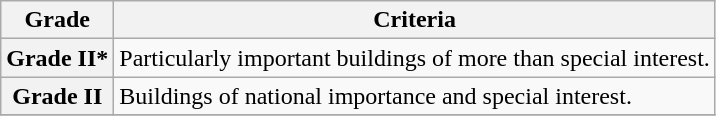<table class="wikitable" border="1">
<tr>
<th>Grade</th>
<th>Criteria</th>
</tr>
<tr>
<th>Grade II*</th>
<td>Particularly important buildings of more than special interest.</td>
</tr>
<tr>
<th>Grade II</th>
<td>Buildings of national importance and special interest.</td>
</tr>
<tr>
</tr>
</table>
